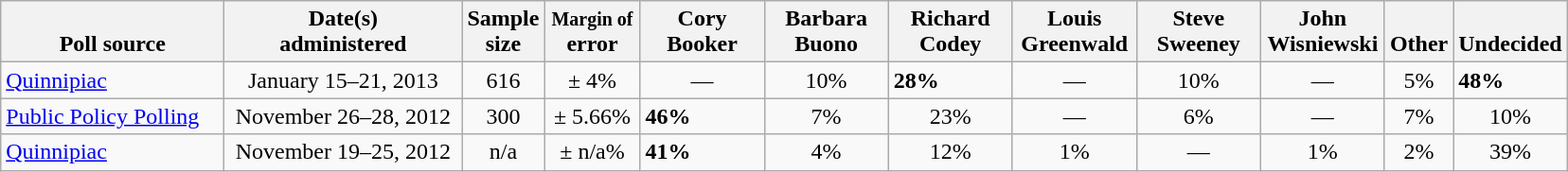<table class="wikitable">
<tr valign= bottom>
<th style="width:150px;">Poll source</th>
<th style="width:160px;">Date(s)<br>administered</th>
<th>Sample<br>size</th>
<th style="width:60px;"><small>Margin of</small><br>error</th>
<th style="width:80px;">Cory<br>Booker</th>
<th style="width:80px;">Barbara<br>Buono</th>
<th style="width:80px;">Richard<br>Codey</th>
<th style="width:80px;">Louis<br>Greenwald</th>
<th style="width:80px;">Steve<br>Sweeney</th>
<th style="width:80px;">John<br>Wisniewski</th>
<th>Other</th>
<th>Undecided</th>
</tr>
<tr>
<td><a href='#'>Quinnipiac</a></td>
<td align=center>January 15–21, 2013</td>
<td align=center>616</td>
<td align=center>± 4%</td>
<td align=center>—</td>
<td align=center>10%</td>
<td><strong>28%</strong></td>
<td align=center>—</td>
<td align=center>10%</td>
<td align=center>—</td>
<td align=center>5%</td>
<td><strong>48%</strong></td>
</tr>
<tr>
<td><a href='#'>Public Policy Polling</a></td>
<td align=center>November 26–28, 2012</td>
<td align=center>300</td>
<td align=center>± 5.66%</td>
<td><strong>46%</strong></td>
<td align=center>7%</td>
<td align=center>23%</td>
<td align=center>—</td>
<td align=center>6%</td>
<td align=center>—</td>
<td align=center>7%</td>
<td align=center>10%</td>
</tr>
<tr>
<td><a href='#'>Quinnipiac</a></td>
<td align=center>November 19–25, 2012</td>
<td align=center>n/a</td>
<td align=center>± n/a%</td>
<td><strong>41%</strong></td>
<td align=center>4%</td>
<td align=center>12%</td>
<td align=center>1%</td>
<td align=center>—</td>
<td align=center>1%</td>
<td align=center>2%</td>
<td align=center>39%</td>
</tr>
</table>
